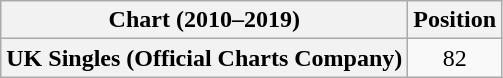<table class="wikitable plainrowheaders" style="text-align:center">
<tr>
<th scope="col">Chart (2010–2019)</th>
<th scope="col">Position</th>
</tr>
<tr>
<th scope="row">UK Singles (Official Charts Company)</th>
<td>82</td>
</tr>
</table>
